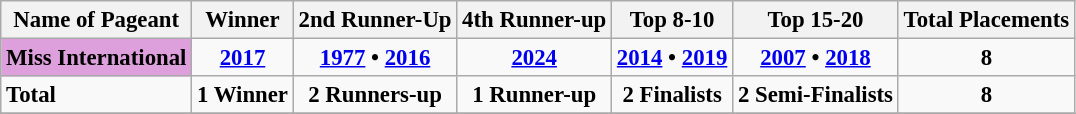<table class="wikitable sortable" style="font-size:95%;">
<tr>
<th>Name of Pageant</th>
<th>Winner</th>
<th>2nd Runner-Up</th>
<th>4th Runner-up</th>
<th>Top 8-10</th>
<th>Top 15-20</th>
<th>Total Placements</th>
</tr>
<tr>
<td bgcolor="#DDA0DD"><strong>Miss International</strong></td>
<td align="center"><strong><a href='#'>2017</a></strong></td>
<td align="center"><strong><a href='#'>1977</a> • <a href='#'>2016</a></strong></td>
<td align="center"><strong><a href='#'>2024</a></strong></td>
<td align="center"><strong><a href='#'>2014</a> • <a href='#'>2019</a></strong></td>
<td align="center"><strong><a href='#'>2007</a> • <a href='#'>2018</a></strong></td>
<td align="center"><strong>8</strong></td>
</tr>
<tr>
<td><strong>Total</strong></td>
<td align="center"><strong>1 Winner</strong></td>
<td align="center"><strong>2 Runners-up</strong></td>
<td align="center"><strong>1 Runner-up</strong></td>
<td align="center"><strong>2 Finalists</strong></td>
<td align="center"><strong>2 Semi-Finalists</strong></td>
<td align="center"><strong>8</strong></td>
</tr>
<tr>
</tr>
</table>
